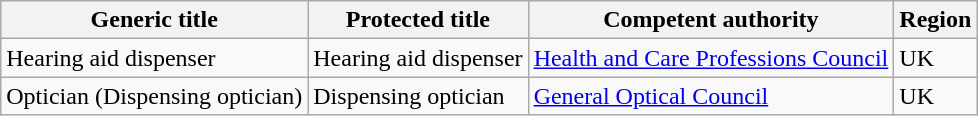<table class= wikitable>
<tr>
<th>Generic title</th>
<th>Protected title</th>
<th>Competent authority</th>
<th>Region</th>
</tr>
<tr>
<td>Hearing aid dispenser</td>
<td>Hearing aid dispenser</td>
<td><a href='#'>Health and Care Professions Council</a></td>
<td>UK</td>
</tr>
<tr>
<td>Optician (Dispensing optician)</td>
<td>Dispensing optician</td>
<td><a href='#'>General Optical Council</a></td>
<td>UK</td>
</tr>
</table>
